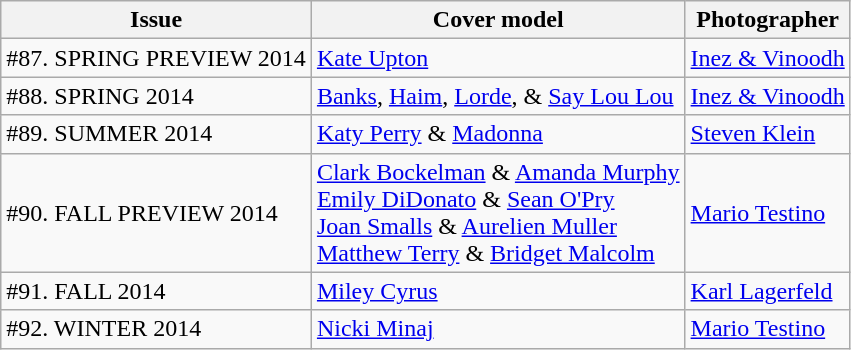<table class="sortable wikitable">
<tr>
<th>Issue</th>
<th>Cover model</th>
<th>Photographer</th>
</tr>
<tr>
<td>#87. SPRING PREVIEW 2014</td>
<td><a href='#'>Kate Upton</a></td>
<td><a href='#'>Inez & Vinoodh</a></td>
</tr>
<tr>
<td>#88. SPRING 2014</td>
<td><a href='#'>Banks</a>, <a href='#'>Haim</a>, <a href='#'>Lorde</a>, & <a href='#'>Say Lou Lou</a></td>
<td><a href='#'>Inez & Vinoodh</a></td>
</tr>
<tr>
<td>#89. SUMMER 2014</td>
<td><a href='#'>Katy Perry</a> & <a href='#'>Madonna</a></td>
<td><a href='#'>Steven Klein</a></td>
</tr>
<tr>
<td>#90. FALL PREVIEW 2014</td>
<td><a href='#'>Clark Bockelman</a> & <a href='#'>Amanda Murphy</a><br><a href='#'>Emily DiDonato</a> & <a href='#'>Sean O'Pry</a><br><a href='#'>Joan Smalls</a> &  <a href='#'>Aurelien Muller</a><br><a href='#'>Matthew Terry</a> & <a href='#'>Bridget Malcolm</a></td>
<td><a href='#'>Mario Testino</a></td>
</tr>
<tr>
<td>#91. FALL 2014</td>
<td><a href='#'>Miley Cyrus</a></td>
<td><a href='#'>Karl Lagerfeld</a></td>
</tr>
<tr>
<td>#92. WINTER 2014</td>
<td><a href='#'>Nicki Minaj</a></td>
<td><a href='#'>Mario Testino</a></td>
</tr>
</table>
